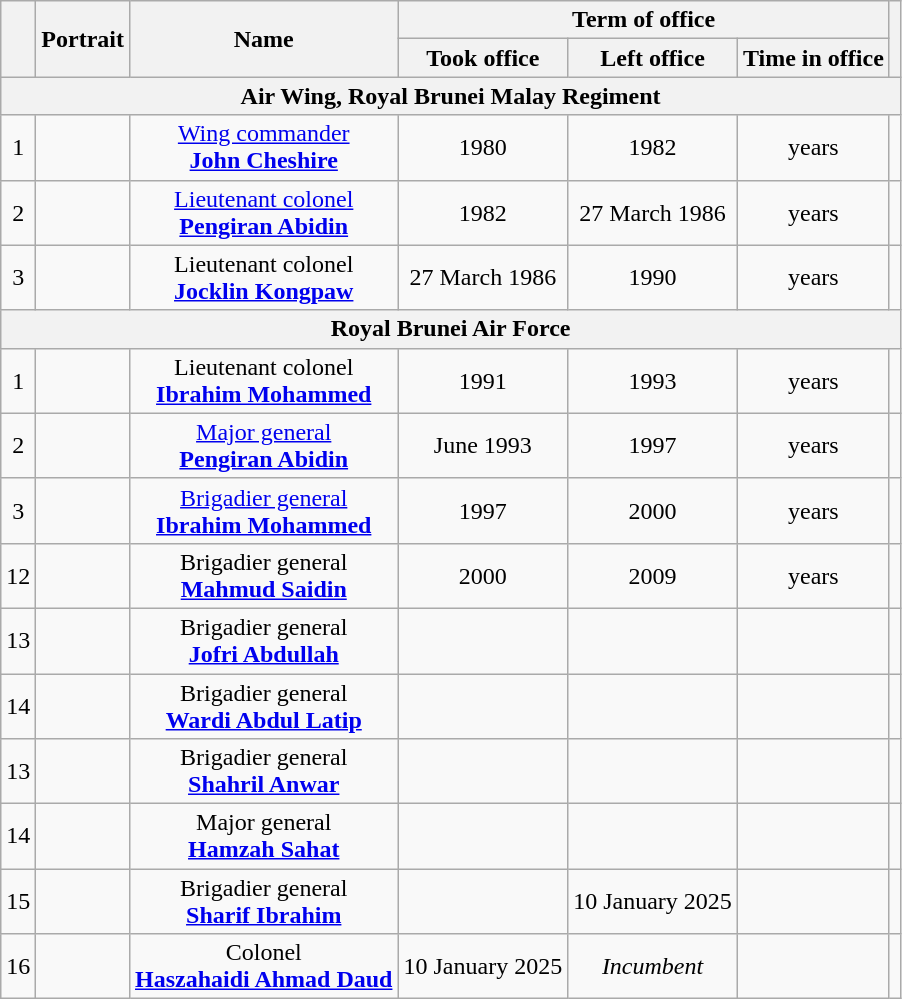<table class="wikitable" style="text-align:center">
<tr>
<th rowspan="2"></th>
<th rowspan="2">Portrait</th>
<th rowspan="2">Name<br></th>
<th colspan="3">Term of office</th>
<th rowspan="2"></th>
</tr>
<tr>
<th>Took office</th>
<th>Left office</th>
<th>Time in office</th>
</tr>
<tr>
<th colspan="7">Air Wing, Royal Brunei Malay Regiment</th>
</tr>
<tr>
<td>1</td>
<td></td>
<td><a href='#'>Wing commander</a><br><strong><a href='#'>John Cheshire</a></strong><br></td>
<td>1980</td>
<td>1982</td>
<td> years</td>
<td></td>
</tr>
<tr>
<td>2</td>
<td></td>
<td><a href='#'>Lieutenant colonel</a><br><strong><a href='#'>Pengiran Abidin</a></strong></td>
<td>1982</td>
<td>27 March 1986</td>
<td> years</td>
<td></td>
</tr>
<tr>
<td>3</td>
<td></td>
<td>Lieutenant colonel<br><strong><a href='#'>Jocklin Kongpaw</a></strong></td>
<td>27 March 1986</td>
<td>1990</td>
<td> years</td>
<td></td>
</tr>
<tr>
<th colspan="7">Royal Brunei Air Force</th>
</tr>
<tr>
<td>1</td>
<td></td>
<td>Lieutenant colonel<br><strong><a href='#'>Ibrahim Mohammed</a></strong></td>
<td>1991</td>
<td>1993</td>
<td> years</td>
<td></td>
</tr>
<tr>
<td>2</td>
<td></td>
<td><a href='#'>Major general</a><br><strong><a href='#'>Pengiran Abidin</a></strong></td>
<td>June 1993</td>
<td>1997</td>
<td> years</td>
<td></td>
</tr>
<tr>
<td>3</td>
<td></td>
<td><a href='#'>Brigadier general</a><br><strong><a href='#'>Ibrahim Mohammed</a></strong></td>
<td>1997</td>
<td>2000</td>
<td> years</td>
<td></td>
</tr>
<tr>
<td>12</td>
<td></td>
<td>Brigadier general<br><strong><a href='#'>Mahmud Saidin</a></strong></td>
<td>2000</td>
<td>2009</td>
<td> years</td>
<td><br></td>
</tr>
<tr>
<td>13</td>
<td></td>
<td>Brigadier general<br><strong><a href='#'>Jofri Abdullah</a></strong></td>
<td></td>
<td></td>
<td></td>
<td></td>
</tr>
<tr>
<td>14</td>
<td></td>
<td>Brigadier general<br><strong><a href='#'>Wardi Abdul Latip</a></strong></td>
<td></td>
<td></td>
<td></td>
<td></td>
</tr>
<tr>
<td>13</td>
<td></td>
<td>Brigadier general<br><strong><a href='#'>Shahril Anwar</a></strong><br></td>
<td></td>
<td></td>
<td></td>
<td></td>
</tr>
<tr>
<td>14</td>
<td></td>
<td>Major general<br><strong><a href='#'>Hamzah Sahat</a></strong></td>
<td></td>
<td></td>
<td></td>
<td></td>
</tr>
<tr>
<td>15</td>
<td></td>
<td>Brigadier general<br><strong><a href='#'>Sharif Ibrahim</a></strong></td>
<td></td>
<td>10 January 2025</td>
<td></td>
<td></td>
</tr>
<tr>
<td>16</td>
<td></td>
<td>Colonel<br> <strong><a href='#'>Haszahaidi Ahmad Daud</a></strong></td>
<td>10 January 2025</td>
<td><em>Incumbent</em></td>
<td></td>
<td></td>
</tr>
</table>
